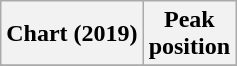<table class="wikitable sortable plainrowheaders">
<tr>
<th>Chart (2019)</th>
<th data-sort-type="number">Peak<br>position</th>
</tr>
<tr>
</tr>
</table>
